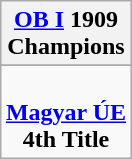<table class="wikitable" style="text-align: center; margin: 0 auto;">
<tr>
<th><a href='#'>OB I</a> 1909<br>Champions</th>
</tr>
<tr>
</tr>
<tr>
<td><br><strong><a href='#'>Magyar ÚE</a></strong><br><strong>4th Title</strong></td>
</tr>
</table>
